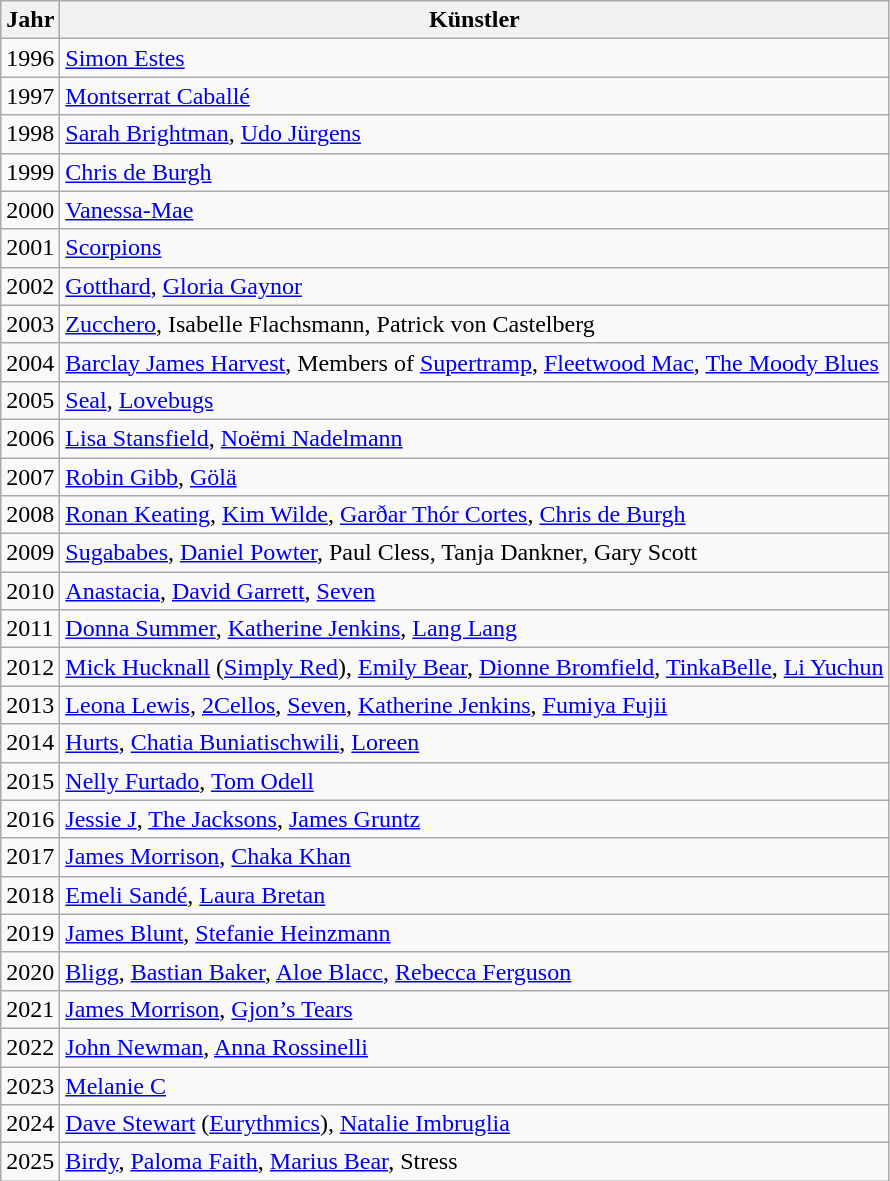<table class="wikitable">
<tr>
<th>Jahr</th>
<th>Künstler</th>
</tr>
<tr>
<td>1996</td>
<td><a href='#'>Simon Estes</a></td>
</tr>
<tr>
<td>1997</td>
<td><a href='#'>Montserrat Caballé</a></td>
</tr>
<tr>
<td>1998</td>
<td><a href='#'>Sarah Brightman</a>, <a href='#'>Udo Jürgens</a></td>
</tr>
<tr>
<td>1999</td>
<td><a href='#'>Chris de Burgh</a></td>
</tr>
<tr>
<td>2000</td>
<td><a href='#'>Vanessa-Mae</a></td>
</tr>
<tr>
<td>2001</td>
<td><a href='#'>Scorpions</a></td>
</tr>
<tr>
<td>2002</td>
<td><a href='#'>Gotthard</a>, <a href='#'>Gloria Gaynor</a></td>
</tr>
<tr>
<td>2003</td>
<td><a href='#'>Zucchero</a>, Isabelle Flachsmann,  Patrick von Castelberg</td>
</tr>
<tr>
<td>2004</td>
<td><a href='#'>Barclay James Harvest</a>, Members of <a href='#'>Supertramp</a>, <a href='#'>Fleetwood Mac</a>, <a href='#'>The Moody Blues</a></td>
</tr>
<tr>
<td>2005</td>
<td><a href='#'>Seal</a>, <a href='#'>Lovebugs</a></td>
</tr>
<tr>
<td>2006</td>
<td><a href='#'>Lisa Stansfield</a>, <a href='#'>Noëmi Nadelmann</a></td>
</tr>
<tr>
<td>2007</td>
<td><a href='#'>Robin Gibb</a>, <a href='#'>Gölä</a></td>
</tr>
<tr>
<td>2008</td>
<td><a href='#'>Ronan Keating</a>, <a href='#'>Kim Wilde</a>, <a href='#'>Garðar Thór Cortes</a>, <a href='#'>Chris de Burgh</a></td>
</tr>
<tr>
<td>2009</td>
<td><a href='#'>Sugababes</a>, <a href='#'>Daniel Powter</a>, Paul Cless, Tanja Dankner, Gary Scott</td>
</tr>
<tr>
<td>2010</td>
<td><a href='#'>Anastacia</a>, <a href='#'>David Garrett</a>, <a href='#'>Seven</a></td>
</tr>
<tr>
<td>2011</td>
<td><a href='#'>Donna Summer</a>, <a href='#'>Katherine Jenkins</a>, <a href='#'>Lang Lang</a></td>
</tr>
<tr>
<td>2012</td>
<td><a href='#'>Mick Hucknall</a> (<a href='#'>Simply Red</a>), <a href='#'>Emily Bear</a>, <a href='#'>Dionne Bromfield</a>, <a href='#'>TinkaBelle</a>, <a href='#'>Li Yuchun</a></td>
</tr>
<tr>
<td>2013</td>
<td><a href='#'>Leona Lewis</a>, <a href='#'>2Cellos</a>, <a href='#'>Seven</a>, <a href='#'>Katherine Jenkins</a>, <a href='#'>Fumiya Fujii</a></td>
</tr>
<tr>
<td>2014</td>
<td><a href='#'>Hurts</a>, <a href='#'>Chatia Buniatischwili</a>, <a href='#'>Loreen</a></td>
</tr>
<tr>
<td>2015</td>
<td><a href='#'>Nelly Furtado</a>, <a href='#'>Tom Odell</a></td>
</tr>
<tr>
<td>2016</td>
<td><a href='#'>Jessie J</a>, <a href='#'>The Jacksons</a>, <a href='#'>James Gruntz</a></td>
</tr>
<tr>
<td>2017</td>
<td><a href='#'>James Morrison</a>, <a href='#'>Chaka Khan</a></td>
</tr>
<tr>
<td>2018</td>
<td><a href='#'>Emeli Sandé</a>, <a href='#'>Laura Bretan</a></td>
</tr>
<tr>
<td>2019</td>
<td><a href='#'>James Blunt</a>, <a href='#'>Stefanie Heinzmann</a></td>
</tr>
<tr>
<td>2020</td>
<td><a href='#'>Bligg</a>, <a href='#'>Bastian Baker</a>, <a href='#'>Aloe Blacc</a>, <a href='#'>Rebecca Ferguson</a></td>
</tr>
<tr>
<td>2021</td>
<td><a href='#'>James Morrison</a>, <a href='#'>Gjon’s Tears</a></td>
</tr>
<tr>
<td>2022</td>
<td><a href='#'>John Newman</a>, <a href='#'>Anna Rossinelli</a></td>
</tr>
<tr>
<td>2023</td>
<td><a href='#'>Melanie C</a></td>
</tr>
<tr>
<td>2024</td>
<td><a href='#'>Dave Stewart</a> (<a href='#'>Eurythmics</a>), <a href='#'>Natalie Imbruglia</a></td>
</tr>
<tr>
<td>2025</td>
<td><a href='#'>Birdy</a>, <a href='#'>Paloma Faith</a>, <a href='#'>Marius Bear</a>, Stress</td>
</tr>
</table>
